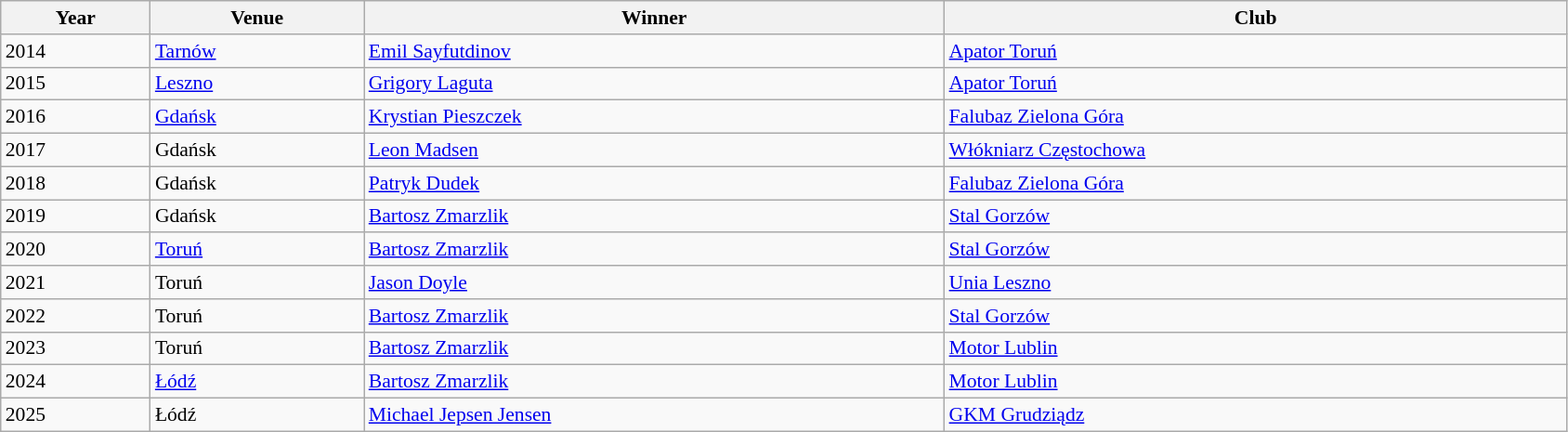<table class=wikitable width="89%" style="font-size: 90%;">
<tr>
<th>Year</th>
<th>Venue</th>
<th>Winner</th>
<th>Club</th>
</tr>
<tr>
<td>2014</td>
<td><a href='#'>Tarnów</a></td>
<td> <a href='#'>Emil Sayfutdinov</a></td>
<td><a href='#'>Apator Toruń</a></td>
</tr>
<tr>
<td>2015</td>
<td><a href='#'>Leszno</a></td>
<td> <a href='#'>Grigory Laguta</a></td>
<td><a href='#'>Apator Toruń</a></td>
</tr>
<tr>
<td>2016</td>
<td><a href='#'>Gdańsk</a></td>
<td> <a href='#'>Krystian Pieszczek</a></td>
<td><a href='#'>Falubaz Zielona Góra</a></td>
</tr>
<tr>
<td>2017</td>
<td>Gdańsk</td>
<td> <a href='#'>Leon Madsen</a></td>
<td><a href='#'>Włókniarz Częstochowa</a></td>
</tr>
<tr>
<td>2018</td>
<td>Gdańsk</td>
<td> <a href='#'>Patryk Dudek</a></td>
<td><a href='#'>Falubaz Zielona Góra</a></td>
</tr>
<tr>
<td>2019</td>
<td>Gdańsk</td>
<td> <a href='#'>Bartosz Zmarzlik</a></td>
<td><a href='#'>Stal Gorzów</a></td>
</tr>
<tr>
<td>2020</td>
<td><a href='#'>Toruń</a></td>
<td> <a href='#'>Bartosz Zmarzlik</a></td>
<td><a href='#'>Stal Gorzów</a></td>
</tr>
<tr>
<td>2021</td>
<td>Toruń</td>
<td> <a href='#'>Jason Doyle</a></td>
<td><a href='#'>Unia Leszno</a></td>
</tr>
<tr>
<td>2022</td>
<td>Toruń</td>
<td> <a href='#'>Bartosz Zmarzlik</a></td>
<td><a href='#'>Stal Gorzów</a></td>
</tr>
<tr>
<td>2023</td>
<td>Toruń</td>
<td> <a href='#'>Bartosz Zmarzlik</a></td>
<td><a href='#'>Motor Lublin</a></td>
</tr>
<tr>
<td>2024</td>
<td><a href='#'>Łódź</a></td>
<td> <a href='#'>Bartosz Zmarzlik</a></td>
<td><a href='#'>Motor Lublin</a></td>
</tr>
<tr>
<td>2025</td>
<td>Łódź</td>
<td> <a href='#'>Michael Jepsen Jensen</a></td>
<td><a href='#'>GKM Grudziądz</a></td>
</tr>
</table>
